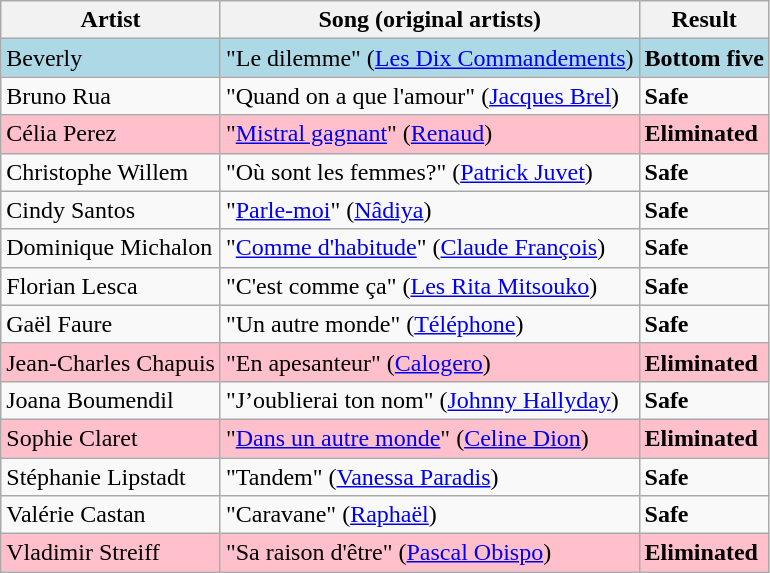<table class=wikitable>
<tr>
<th>Artist</th>
<th>Song (original artists)</th>
<th>Result</th>
</tr>
<tr style="background:lightblue;">
<td>Beverly</td>
<td>"Le dilemme" (<a href='#'>Les Dix Commandements</a>)</td>
<td><strong>Bottom five</strong></td>
</tr>
<tr>
<td>Bruno Rua</td>
<td>"Quand on a que l'amour" (<a href='#'>Jacques Brel</a>)</td>
<td><strong>Safe</strong></td>
</tr>
<tr style="background:pink;">
<td>Célia Perez</td>
<td>"<a href='#'>Mistral gagnant</a>" (<a href='#'>Renaud</a>)</td>
<td><strong>Eliminated</strong></td>
</tr>
<tr>
<td>Christophe Willem</td>
<td>"Où sont les femmes?" (<a href='#'>Patrick Juvet</a>)</td>
<td><strong>Safe</strong></td>
</tr>
<tr>
<td>Cindy Santos</td>
<td>"<a href='#'>Parle-moi</a>" (<a href='#'>Nâdiya</a>)</td>
<td><strong>Safe</strong></td>
</tr>
<tr>
<td>Dominique Michalon</td>
<td>"<a href='#'>Comme d'habitude</a>" (<a href='#'>Claude François</a>)</td>
<td><strong>Safe</strong></td>
</tr>
<tr>
<td>Florian Lesca</td>
<td>"C'est comme ça" (<a href='#'>Les Rita Mitsouko</a>)</td>
<td><strong>Safe</strong></td>
</tr>
<tr>
<td>Gaël Faure</td>
<td>"Un autre monde" (<a href='#'>Téléphone</a>)</td>
<td><strong>Safe</strong></td>
</tr>
<tr style="background:pink;">
<td>Jean-Charles Chapuis</td>
<td>"En apesanteur" (<a href='#'>Calogero</a>)</td>
<td><strong>Eliminated</strong></td>
</tr>
<tr>
<td>Joana Boumendil</td>
<td>"J’oublierai ton nom" (<a href='#'>Johnny Hallyday</a>)</td>
<td><strong>Safe</strong></td>
</tr>
<tr style="background:pink;">
<td>Sophie Claret</td>
<td>"<a href='#'>Dans un autre monde</a>" (<a href='#'>Celine Dion</a>)</td>
<td><strong>Eliminated</strong></td>
</tr>
<tr>
<td>Stéphanie Lipstadt</td>
<td>"Tandem" (<a href='#'>Vanessa Paradis</a>)</td>
<td><strong>Safe</strong></td>
</tr>
<tr>
<td>Valérie Castan</td>
<td>"Caravane" (<a href='#'>Raphaël</a>)</td>
<td><strong>Safe</strong></td>
</tr>
<tr style="background:pink;">
<td>Vladimir Streiff</td>
<td>"Sa raison d'être" (<a href='#'>Pascal Obispo</a>)</td>
<td><strong>Eliminated</strong></td>
</tr>
</table>
